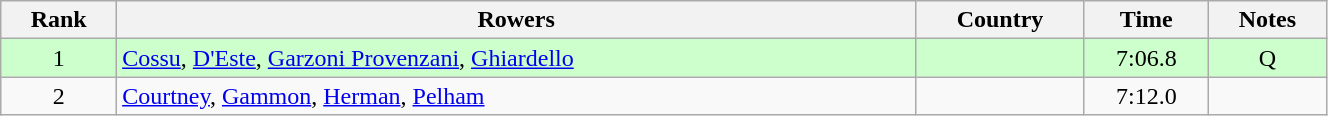<table class="wikitable" width=70%>
<tr>
<th>Rank</th>
<th>Rowers</th>
<th>Country</th>
<th>Time</th>
<th>Notes</th>
</tr>
<tr align=center bgcolor=ccffcc>
<td>1</td>
<td align=left><a href='#'>Cossu</a>, <a href='#'>D'Este</a>, <a href='#'>Garzoni Provenzani</a>, <a href='#'>Ghiardello</a></td>
<td align=left></td>
<td>7:06.8</td>
<td>Q</td>
</tr>
<tr align=center>
<td>2</td>
<td align=left><a href='#'>Courtney</a>, <a href='#'>Gammon</a>, <a href='#'>Herman</a>, <a href='#'>Pelham</a></td>
<td align=left></td>
<td>7:12.0</td>
<td></td>
</tr>
</table>
